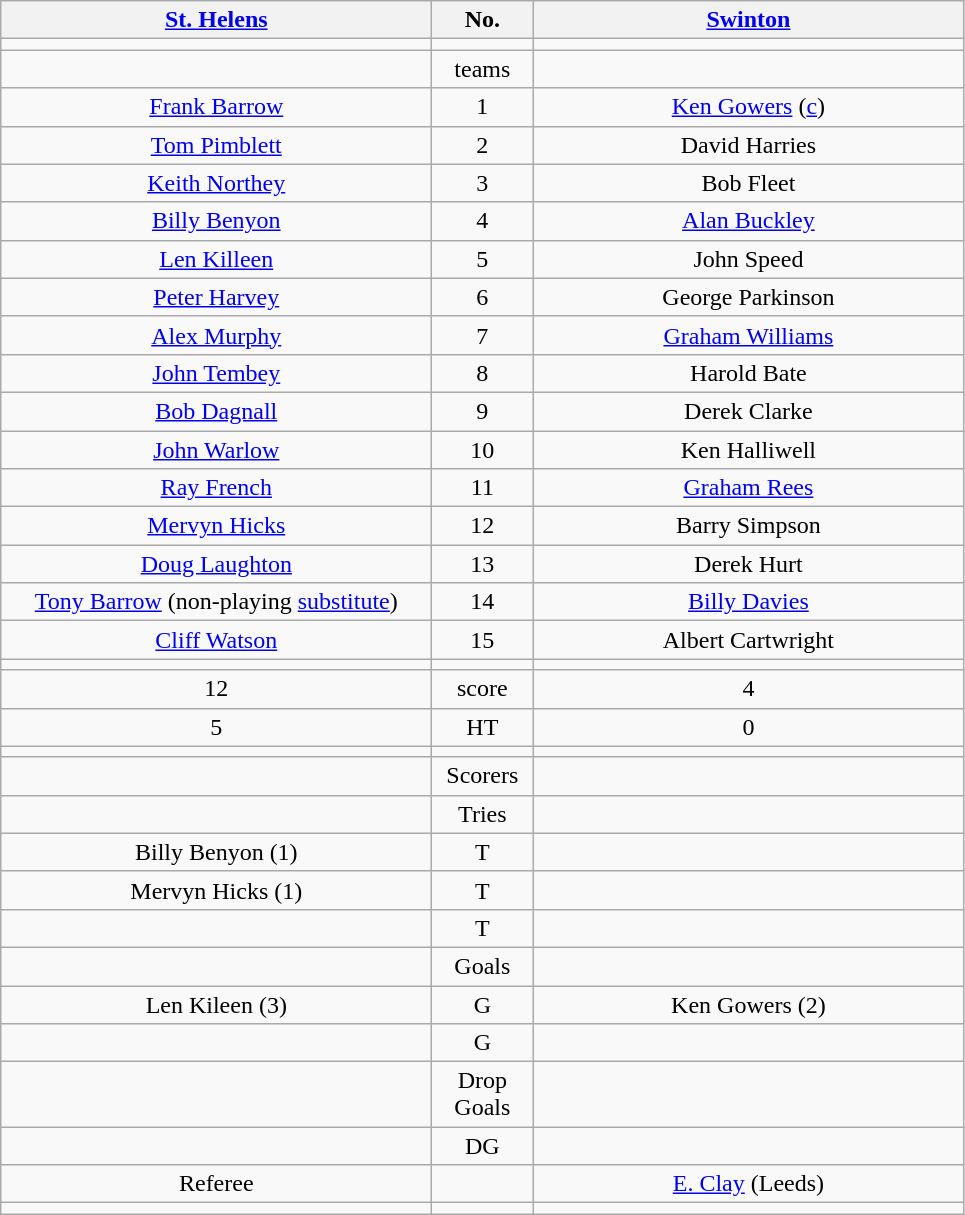<table class="wikitable" style="text-align:center;">
<tr>
<th width=280 abbr="St Helens"><a href='#'>St. Helens</a></th>
<th width=60 abbr="Number">No.</th>
<th width=280 abbr="Swinton"><a href='#'>Swinton</a></th>
</tr>
<tr>
<td></td>
<td></td>
<td></td>
</tr>
<tr>
<td></td>
<td>teams</td>
<td></td>
</tr>
<tr>
<td><a href='#'>Frank Barrow</a></td>
<td>1</td>
<td><a href='#'>Ken Gowers</a> (<a href='#'>c</a>)</td>
</tr>
<tr>
<td><a href='#'>Tom Pimblett</a></td>
<td>2</td>
<td>David Harries</td>
</tr>
<tr>
<td><a href='#'>Keith Northey</a></td>
<td>3</td>
<td>Bob Fleet</td>
</tr>
<tr>
<td><a href='#'>Billy Benyon</a></td>
<td>4</td>
<td><a href='#'>Alan Buckley</a></td>
</tr>
<tr>
<td><a href='#'>Len Killeen</a></td>
<td>5</td>
<td>John Speed</td>
</tr>
<tr>
<td><a href='#'>Peter Harvey</a></td>
<td>6</td>
<td>George Parkinson</td>
</tr>
<tr>
<td><a href='#'>Alex Murphy</a></td>
<td>7</td>
<td><a href='#'>Graham Williams</a></td>
</tr>
<tr>
<td><a href='#'>John Tembey</a></td>
<td>8</td>
<td>Harold Bate</td>
</tr>
<tr>
<td><a href='#'>Bob Dagnall</a></td>
<td>9</td>
<td>Derek Clarke</td>
</tr>
<tr>
<td><a href='#'>John Warlow</a></td>
<td>10</td>
<td>Ken Halliwell</td>
</tr>
<tr>
<td><a href='#'>Ray French</a></td>
<td>11</td>
<td><a href='#'>Graham Rees</a></td>
</tr>
<tr>
<td><a href='#'>Mervyn Hicks</a></td>
<td>12</td>
<td>Barry Simpson</td>
</tr>
<tr>
<td><a href='#'>Doug Laughton</a></td>
<td>13</td>
<td>Derek Hurt</td>
</tr>
<tr>
<td><a href='#'>Tony Barrow</a> (non-playing <a href='#'>substitute</a>)</td>
<td>14</td>
<td><a href='#'>Billy Davies</a></td>
</tr>
<tr>
<td><a href='#'>Cliff Watson</a></td>
<td>15</td>
<td>Albert Cartwright</td>
</tr>
<tr>
<td></td>
<td></td>
<td></td>
</tr>
<tr>
<td>12</td>
<td>score</td>
<td>4</td>
</tr>
<tr>
<td>5</td>
<td>HT</td>
<td>0</td>
</tr>
<tr>
<td></td>
<td></td>
<td></td>
</tr>
<tr>
<td></td>
<td>Scorers</td>
<td></td>
</tr>
<tr>
<td></td>
<td>Tries</td>
<td></td>
</tr>
<tr>
<td>Billy Benyon (1)</td>
<td>T</td>
<td></td>
</tr>
<tr>
<td>Mervyn Hicks (1)</td>
<td>T</td>
<td></td>
</tr>
<tr>
<td></td>
<td>T</td>
<td></td>
</tr>
<tr>
<td></td>
<td>Goals</td>
<td></td>
</tr>
<tr>
<td>Len Kileen (3)</td>
<td>G</td>
<td>Ken Gowers (2)</td>
</tr>
<tr>
<td></td>
<td>G</td>
<td></td>
</tr>
<tr>
<td></td>
<td>Drop Goals</td>
<td></td>
</tr>
<tr>
<td></td>
<td>DG</td>
<td></td>
</tr>
<tr>
<td>Referee</td>
<td></td>
<td><a href='#'>E. Clay</a> (Leeds)</td>
</tr>
<tr>
<td></td>
<td></td>
<td></td>
</tr>
</table>
